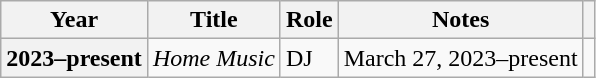<table class="wikitable plainrowheaders">
<tr>
<th scope="col">Year</th>
<th scope="col">Title</th>
<th scope="col">Role</th>
<th scope="col" class="unsortable">Notes</th>
<th scope="col" class="unsortable"></th>
</tr>
<tr>
<th scope="row">2023–present</th>
<td><em>Home Music</em></td>
<td>DJ</td>
<td>March 27, 2023–present</td>
<td style="text-align:center"></td>
</tr>
</table>
